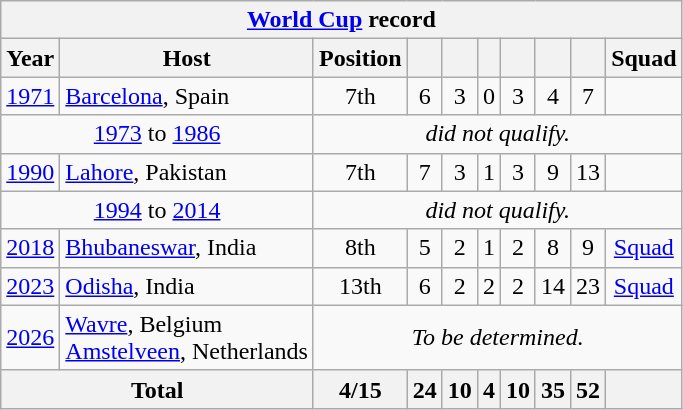<table class="wikitable" style="text-align: center;">
<tr>
<th colspan=11><a href='#'>World Cup</a> record</th>
</tr>
<tr>
<th>Year</th>
<th>Host</th>
<th>Position</th>
<th></th>
<th></th>
<th></th>
<th></th>
<th></th>
<th></th>
<th>Squad</th>
</tr>
<tr>
<td><a href='#'>1971</a></td>
<td align=left> <a href='#'>Barcelona</a>, Spain</td>
<td>7th</td>
<td>6</td>
<td>3</td>
<td>0</td>
<td>3</td>
<td>4</td>
<td>7</td>
<td></td>
</tr>
<tr>
<td colspan=2><a href='#'>1973</a> to <a href='#'>1986</a></td>
<td colspan=8><em>did not qualify.</em></td>
</tr>
<tr>
<td><a href='#'>1990</a></td>
<td align=left> <a href='#'>Lahore</a>, Pakistan</td>
<td>7th</td>
<td>7</td>
<td>3</td>
<td>1</td>
<td>3</td>
<td>9</td>
<td>13</td>
<td></td>
</tr>
<tr>
<td colspan=2><a href='#'>1994</a> to <a href='#'>2014</a></td>
<td colspan=8><em>did not qualify.</em></td>
</tr>
<tr>
<td><a href='#'>2018</a></td>
<td align=left> <a href='#'>Bhubaneswar</a>, India</td>
<td>8th</td>
<td>5</td>
<td>2</td>
<td>1</td>
<td>2</td>
<td>8</td>
<td>9</td>
<td><a href='#'>Squad</a></td>
</tr>
<tr>
<td><a href='#'>2023</a></td>
<td align=left> <a href='#'>Odisha</a>, India</td>
<td>13th</td>
<td>6</td>
<td>2</td>
<td>2</td>
<td>2</td>
<td>14</td>
<td>23</td>
<td><a href='#'>Squad</a></td>
</tr>
<tr>
<td><a href='#'>2026</a></td>
<td align=left> <a href='#'>Wavre</a>, Belgium<br> <a href='#'>Amstelveen</a>, Netherlands</td>
<td colspan=8><em>To be determined.</em></td>
</tr>
<tr>
<th colspan=2>Total</th>
<th>4/15</th>
<th>24</th>
<th>10</th>
<th>4</th>
<th>10</th>
<th>35</th>
<th>52</th>
<th></th>
</tr>
</table>
